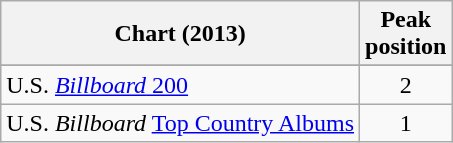<table class="wikitable">
<tr>
<th>Chart (2013)</th>
<th>Peak<br>position</th>
</tr>
<tr>
</tr>
<tr>
<td>U.S. <a href='#'><em>Billboard</em> 200</a></td>
<td align="center">2</td>
</tr>
<tr>
<td>U.S. <em>Billboard</em> <a href='#'>Top Country Albums</a></td>
<td align="center">1</td>
</tr>
</table>
